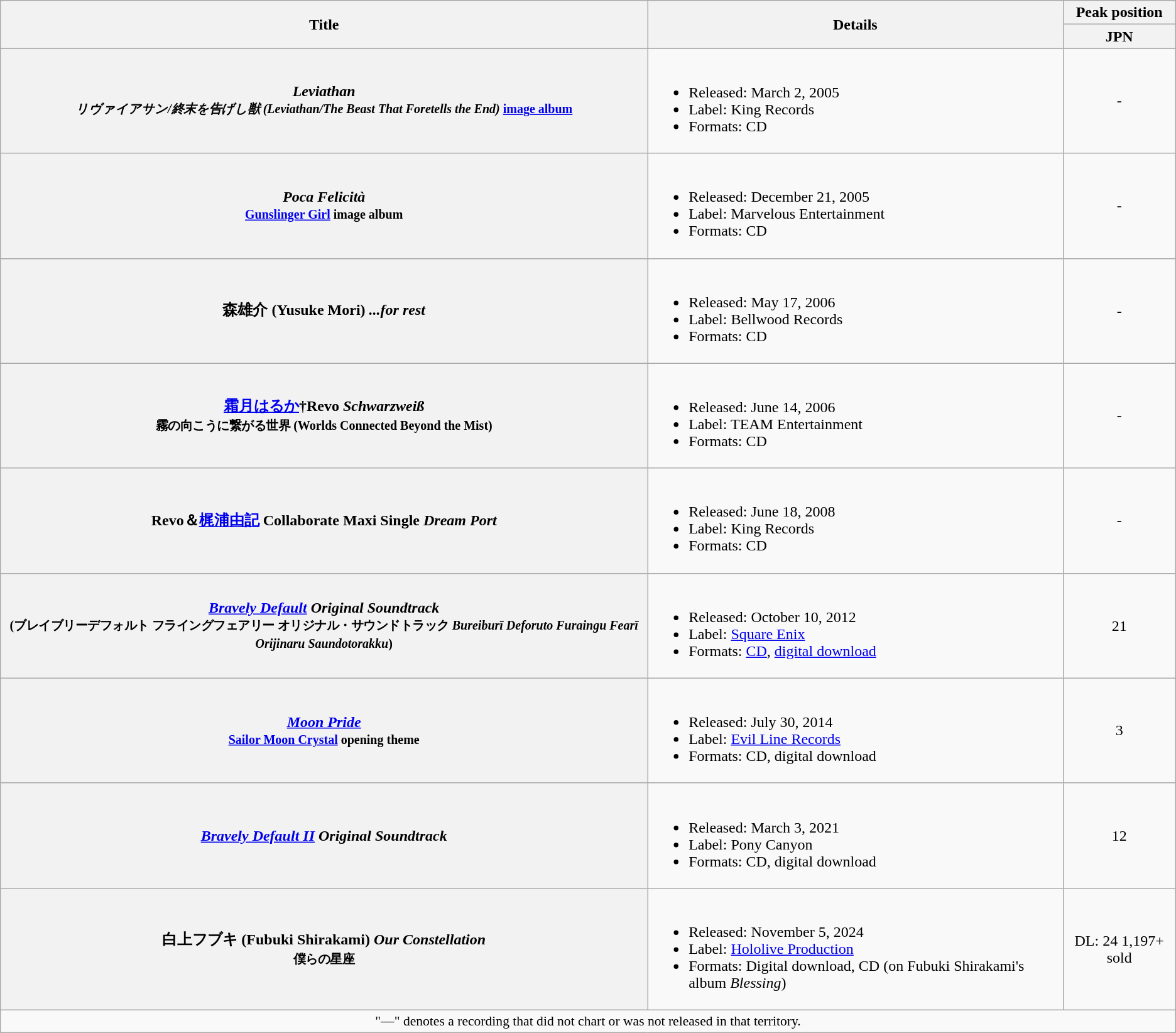<table class="wikitable plainrowheaders">
<tr>
<th scope="col" rowspan="2">Title</th>
<th scope="col" rowspan="2">Details</th>
<th scope="col" colspan="1">Peak position</th>
</tr>
<tr>
<th scope="col">JPN</th>
</tr>
<tr>
<th scope="row"><em>Leviathan</em><br><small><em>リヴァイアサン/終末を告げし獣 (Leviathan/The Beast That Foretells the End)</em> <a href='#'>image album</a></small></th>
<td><br><ul><li>Released: March 2, 2005</li><li>Label: King Records</li><li>Formats: CD</li></ul></td>
<td align="center">-</td>
</tr>
<tr>
<th scope="row"><em>Poca Felicità</em><br><small><a href='#'>Gunslinger Girl</a> image album</small></th>
<td><br><ul><li>Released: December 21, 2005</li><li>Label: Marvelous Entertainment</li><li>Formats: CD</li></ul></td>
<td align="center">-</td>
</tr>
<tr>
<th scope="row">森雄介 (Yusuke Mori) <em>...for rest</em></th>
<td><br><ul><li>Released: May 17, 2006</li><li>Label: Bellwood Records</li><li>Formats: CD</li></ul></td>
<td align="center">-</td>
</tr>
<tr>
<th scope="row"><a href='#'>霜月はるか</a>†Revo <em>Schwarzweiß</em><br><small>霧の向こうに繋がる世界 (Worlds Connected Beyond the Mist)</small></th>
<td><br><ul><li>Released: June 14, 2006</li><li>Label: TEAM Entertainment</li><li>Formats: CD</li></ul></td>
<td align="center">-</td>
</tr>
<tr>
<th scope="row">Revo＆<a href='#'>梶浦由記</a> Collaborate Maxi Single <em>Dream Port</em></th>
<td><br><ul><li>Released: June 18, 2008</li><li>Label: King Records</li><li>Formats: CD</li></ul></td>
<td align="center">-</td>
</tr>
<tr>
<th scope="row"><em><a href='#'>Bravely Default</a> Original Soundtrack</em><br><small>(ブレイブリーデフォルト フライングフェアリー オリジナル・サウンドトラック <em>Bureiburī Deforuto Furaingu Fearī Orijinaru Saundotorakku</em>)</small></th>
<td><br><ul><li>Released: October 10, 2012</li><li>Label: <a href='#'>Square Enix</a></li><li>Formats: <a href='#'>CD</a>, <a href='#'>digital download</a></li></ul></td>
<td align="center">21</td>
</tr>
<tr>
<th scope="row"><em><a href='#'>Moon Pride</a> </em><br><small><a href='#'>Sailor Moon Crystal</a> opening theme</small></th>
<td><br><ul><li>Released: July 30, 2014</li><li>Label: <a href='#'>Evil Line Records</a></li><li>Formats: CD, digital download</li></ul></td>
<td align="center">3</td>
</tr>
<tr>
<th scope="row"><em><a href='#'>Bravely Default II</a> Original Soundtrack</em></th>
<td><br><ul><li>Released: March 3, 2021</li><li>Label: Pony Canyon</li><li>Formats: CD, digital download</li></ul></td>
<td align="center">12</td>
</tr>
<tr>
<th scope="row">白上フブキ (Fubuki Shirakami) <em>Our Constellation</em><br><small>僕らの星座</small></th>
<td><br><ul><li>Released: November 5, 2024</li><li>Label: <a href='#'>Hololive Production</a></li><li>Formats: Digital download, CD (on Fubuki Shirakami's album <em>Blessing</em>)</li></ul></td>
<td align="center">DL: 24 1,197+ sold </td>
</tr>
<tr>
<td align="center" colspan="3" style="font-size:90%">"—" denotes a recording that did not chart or was not released in that territory.</td>
</tr>
</table>
